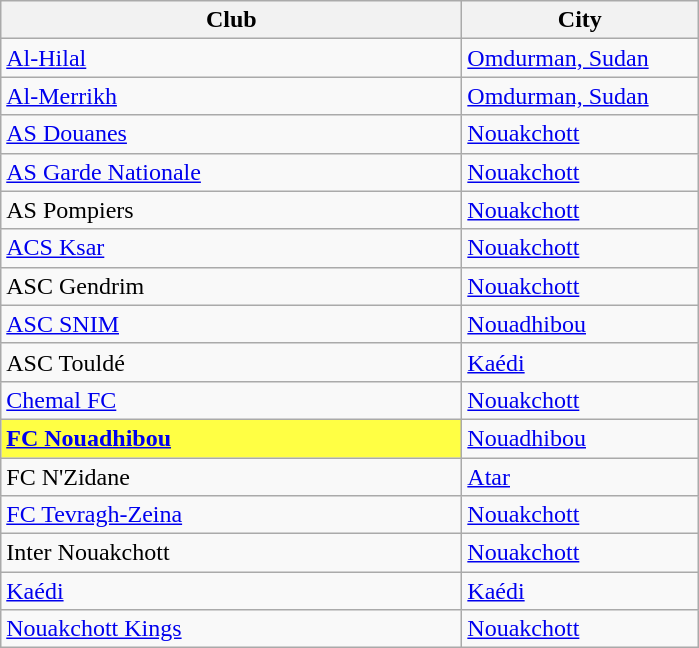<table class="wikitable sortable">
<tr>
<th width="300px">Club</th>
<th width="150px">City</th>
</tr>
<tr>
<td><a href='#'>Al-Hilal</a></td>
<td><a href='#'>Omdurman, Sudan</a></td>
</tr>
<tr>
<td><a href='#'>Al-Merrikh</a></td>
<td><a href='#'>Omdurman, Sudan</a></td>
</tr>
<tr>
<td><a href='#'>AS Douanes</a></td>
<td><a href='#'>Nouakchott</a></td>
</tr>
<tr>
<td><a href='#'>AS Garde Nationale</a></td>
<td><a href='#'>Nouakchott</a></td>
</tr>
<tr>
<td>AS Pompiers</td>
<td><a href='#'>Nouakchott</a></td>
</tr>
<tr>
<td><a href='#'>ACS Ksar</a></td>
<td><a href='#'>Nouakchott</a></td>
</tr>
<tr>
<td>ASC Gendrim</td>
<td><a href='#'>Nouakchott</a></td>
</tr>
<tr>
<td><a href='#'>ASC SNIM</a></td>
<td><a href='#'>Nouadhibou</a></td>
</tr>
<tr>
<td>ASC Touldé</td>
<td><a href='#'>Kaédi</a></td>
</tr>
<tr>
<td><a href='#'>Chemal FC</a></td>
<td><a href='#'>Nouakchott</a></td>
</tr>
<tr>
<td bgcolor=#ffff44><strong><a href='#'>FC Nouadhibou</a></strong></td>
<td><a href='#'>Nouadhibou</a></td>
</tr>
<tr>
<td>FC N'Zidane</td>
<td><a href='#'>Atar</a></td>
</tr>
<tr>
<td><a href='#'>FC Tevragh-Zeina</a></td>
<td><a href='#'>Nouakchott</a></td>
</tr>
<tr>
<td>Inter Nouakchott</td>
<td><a href='#'>Nouakchott</a></td>
</tr>
<tr>
<td><a href='#'>Kaédi</a></td>
<td><a href='#'>Kaédi</a></td>
</tr>
<tr>
<td><a href='#'>Nouakchott Kings</a></td>
<td><a href='#'>Nouakchott</a></td>
</tr>
</table>
